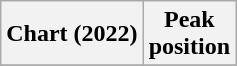<table class="wikitable plainrowheaders" style="text-align:center">
<tr>
<th scope="col">Chart (2022)</th>
<th scope="col">Peak<br>position</th>
</tr>
<tr>
</tr>
</table>
